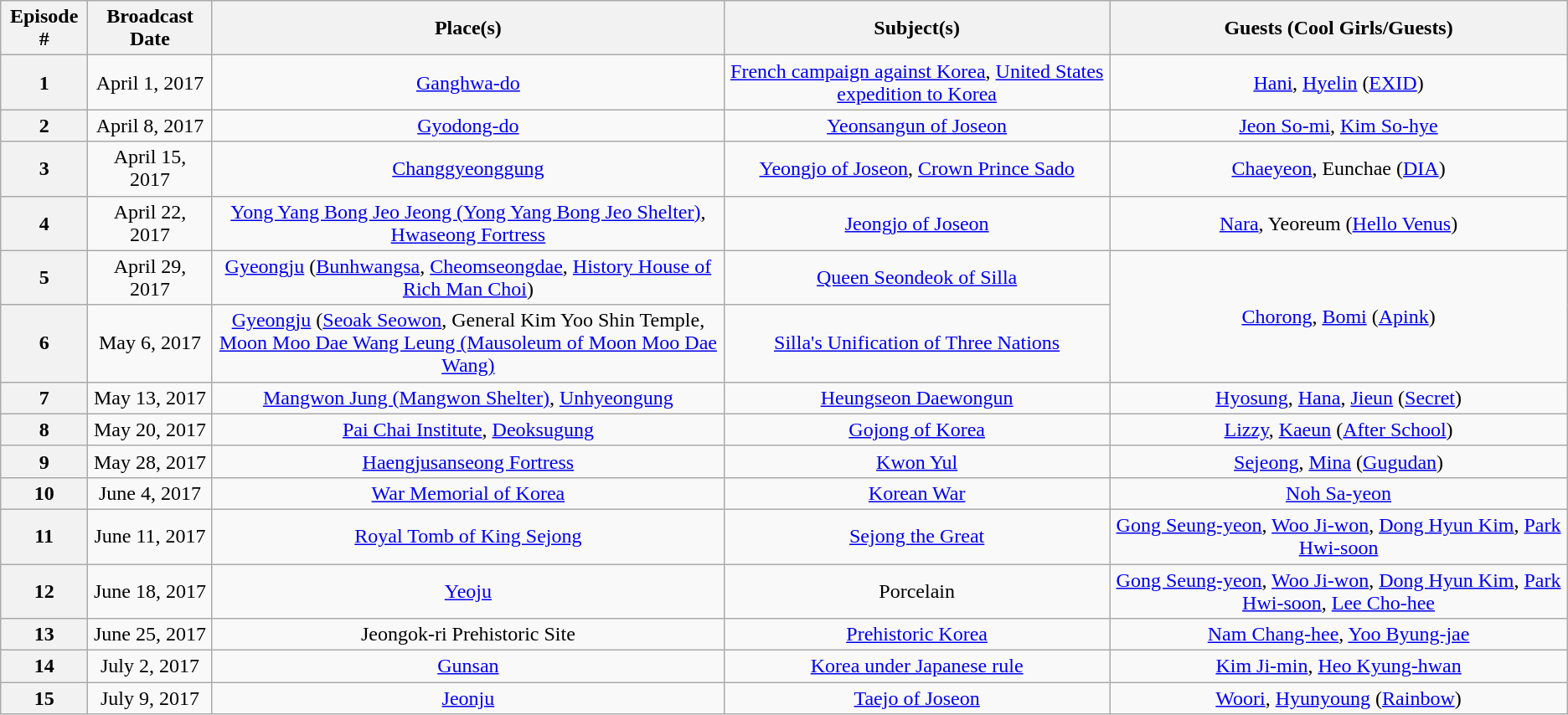<table class="wikitable sortable">
<tr>
<th>Episode #</th>
<th>Broadcast Date</th>
<th width=400>Place(s)</th>
<th>Subject(s)</th>
<th width>Guests (Cool Girls/Guests)</th>
</tr>
<tr style="text-align:center;">
<th>1</th>
<td>April 1, 2017</td>
<td><a href='#'>Ganghwa-do</a></td>
<td><a href='#'>French campaign against Korea</a>, <a href='#'>United States expedition to Korea</a></td>
<td><a href='#'>Hani</a>, <a href='#'>Hyelin</a> (<a href='#'>EXID</a>)</td>
</tr>
<tr style="text-align:center;">
<th>2</th>
<td>April 8, 2017</td>
<td><a href='#'>Gyodong-do</a></td>
<td><a href='#'>Yeonsangun of Joseon</a></td>
<td><a href='#'>Jeon So-mi</a>, <a href='#'>Kim So-hye</a></td>
</tr>
<tr style="text-align:center;">
<th>3</th>
<td>April 15, 2017</td>
<td><a href='#'>Changgyeonggung</a></td>
<td><a href='#'>Yeongjo of Joseon</a>, <a href='#'>Crown Prince Sado</a></td>
<td><a href='#'>Chaeyeon</a>, Eunchae (<a href='#'>DIA</a>)</td>
</tr>
<tr style="text-align:center;">
<th>4</th>
<td>April 22, 2017</td>
<td><a href='#'>Yong Yang Bong Jeo Jeong (Yong Yang Bong Jeo Shelter)</a>, <a href='#'>Hwaseong Fortress</a></td>
<td><a href='#'>Jeongjo of Joseon</a></td>
<td><a href='#'>Nara</a>, Yeoreum (<a href='#'>Hello Venus</a>)</td>
</tr>
<tr style="text-align:center;">
<th>5</th>
<td>April 29, 2017</td>
<td><a href='#'>Gyeongju</a> (<a href='#'>Bunhwangsa</a>, <a href='#'>Cheomseongdae</a>, <a href='#'>History House of Rich Man Choi</a>)</td>
<td><a href='#'>Queen Seondeok of Silla</a></td>
<td rowspan="2"><a href='#'>Chorong</a>, <a href='#'>Bomi</a> (<a href='#'>Apink</a>)</td>
</tr>
<tr style="text-align:center;">
<th>6</th>
<td>May 6, 2017</td>
<td><a href='#'>Gyeongju</a> (<a href='#'>Seoak Seowon</a>, General Kim Yoo Shin Temple, <a href='#'>Moon Moo Dae Wang Leung (Mausoleum of Moon Moo Dae Wang)</a></td>
<td><a href='#'>Silla's Unification of Three Nations</a></td>
</tr>
<tr style="text-align:center;">
<th>7</th>
<td>May 13, 2017</td>
<td><a href='#'>Mangwon Jung (Mangwon Shelter)</a>, <a href='#'>Unhyeongung</a></td>
<td><a href='#'>Heungseon Daewongun</a></td>
<td><a href='#'>Hyosung</a>, <a href='#'>Hana</a>, <a href='#'>Jieun</a> (<a href='#'>Secret</a>)</td>
</tr>
<tr style="text-align:center;">
<th>8</th>
<td>May 20, 2017</td>
<td><a href='#'>Pai Chai Institute</a>, <a href='#'>Deoksugung</a></td>
<td><a href='#'>Gojong of Korea</a></td>
<td><a href='#'>Lizzy</a>, <a href='#'>Kaeun</a> (<a href='#'>After School</a>)</td>
</tr>
<tr style="text-align:center;">
<th>9</th>
<td>May 28, 2017</td>
<td><a href='#'>Haengjusanseong Fortress</a></td>
<td><a href='#'>Kwon Yul</a></td>
<td><a href='#'>Sejeong</a>, <a href='#'>Mina</a> (<a href='#'>Gugudan</a>)</td>
</tr>
<tr style="text-align:center;">
<th>10</th>
<td>June 4, 2017</td>
<td><a href='#'>War Memorial of Korea</a></td>
<td><a href='#'>Korean War</a></td>
<td><a href='#'>Noh Sa-yeon</a></td>
</tr>
<tr style="text-align:center;">
<th>11</th>
<td>June 11, 2017</td>
<td><a href='#'>Royal Tomb of King Sejong</a></td>
<td><a href='#'>Sejong the Great</a></td>
<td><a href='#'>Gong Seung-yeon</a>, <a href='#'>Woo Ji-won</a>, <a href='#'>Dong Hyun Kim</a>, <a href='#'>Park Hwi-soon</a></td>
</tr>
<tr style="text-align:center;">
<th>12</th>
<td>June 18, 2017</td>
<td><a href='#'>Yeoju</a></td>
<td>Porcelain</td>
<td><a href='#'>Gong Seung-yeon</a>, <a href='#'>Woo Ji-won</a>, <a href='#'>Dong Hyun Kim</a>, <a href='#'>Park Hwi-soon</a>, <a href='#'>Lee Cho-hee</a></td>
</tr>
<tr style="text-align:center;">
<th>13</th>
<td>June 25, 2017</td>
<td>Jeongok-ri Prehistoric Site</td>
<td><a href='#'>Prehistoric Korea</a></td>
<td><a href='#'>Nam Chang-hee</a>, <a href='#'>Yoo Byung-jae</a></td>
</tr>
<tr style="text-align:center;">
<th>14</th>
<td>July 2, 2017</td>
<td><a href='#'>Gunsan</a></td>
<td><a href='#'>Korea under Japanese rule</a></td>
<td><a href='#'>Kim Ji-min</a>, <a href='#'>Heo Kyung-hwan</a></td>
</tr>
<tr style="text-align:center;">
<th>15</th>
<td>July 9, 2017</td>
<td><a href='#'>Jeonju</a></td>
<td><a href='#'>Taejo of Joseon</a></td>
<td><a href='#'>Woori</a>, <a href='#'>Hyunyoung</a> (<a href='#'>Rainbow</a>)</td>
</tr>
</table>
